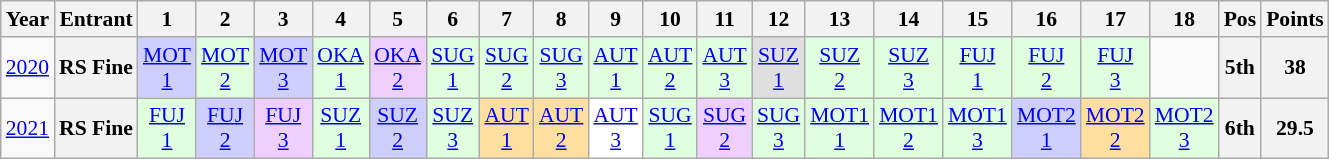<table class="wikitable" style="text-align:center; font-size:90%">
<tr>
<th>Year</th>
<th>Entrant</th>
<th>1</th>
<th>2</th>
<th>3</th>
<th>4</th>
<th>5</th>
<th>6</th>
<th>7</th>
<th>8</th>
<th>9</th>
<th>10</th>
<th>11</th>
<th>12</th>
<th>13</th>
<th>14</th>
<th>15</th>
<th>16</th>
<th>17</th>
<th>18</th>
<th>Pos</th>
<th>Points</th>
</tr>
<tr>
<td><a href='#'>2020</a></td>
<th>RS Fine</th>
<td style="background:#CFCFFF;"><a href='#'>MOT<br>1</a><br></td>
<td style="background:#DFFFDF;"><a href='#'>MOT<br>2</a><br></td>
<td style="background:#CFCFFF;"><a href='#'>MOT<br>3</a><br></td>
<td style="background:#DFFFDF;"><a href='#'>OKA<br>1</a><br></td>
<td style="background:#EFCFFF;"><a href='#'>OKA<br>2</a><br></td>
<td style="background:#DFFFDF;"><a href='#'>SUG<br>1</a><br></td>
<td style="background:#DFFFDF;"><a href='#'>SUG<br>2</a><br></td>
<td style="background:#DFFFDF;"><a href='#'>SUG<br>3</a><br></td>
<td style="background:#DFFFDF;"><a href='#'>AUT<br>1</a><br></td>
<td style="background:#DFFFDF;"><a href='#'>AUT<br>2</a><br></td>
<td style="background:#DFFFDF;"><a href='#'>AUT<br>3</a><br></td>
<td style="background:#DFDFDF;"><a href='#'>SUZ<br>1</a><br></td>
<td style="background:#DFFFDF;"><a href='#'>SUZ<br>2</a><br></td>
<td style="background:#DFFFDF;"><a href='#'>SUZ<br>3</a><br></td>
<td style="background:#DFFFDF;"><a href='#'>FUJ<br>1</a><br></td>
<td style="background:#DFFFDF;"><a href='#'>FUJ<br>2</a><br></td>
<td style="background:#DFFFDF;"><a href='#'>FUJ<br>3</a><br></td>
<td></td>
<th>5th</th>
<th>38</th>
</tr>
<tr>
<td><a href='#'>2021</a></td>
<th>RS Fine</th>
<td style="background:#DFFFDF;"><a href='#'>FUJ<br>1</a><br></td>
<td style="background:#CFCFFF;"><a href='#'>FUJ<br>2</a><br></td>
<td style="background:#EFCFFF;"><a href='#'>FUJ<br>3</a><br></td>
<td style="background:#DFFFDF;"><a href='#'>SUZ<br>1</a><br></td>
<td style="background:#CFCFFF;"><a href='#'>SUZ<br>2</a><br></td>
<td style="background:#DFFFDF;"><a href='#'>SUZ<br>3</a><br></td>
<td style="background:#FFDF9F;"><a href='#'>AUT<br>1</a><br></td>
<td style="background:#FFDF9F;"><a href='#'>AUT<br>2</a><br></td>
<td style="background:#FFFFFF;"><a href='#'>AUT<br>3</a><br></td>
<td style="background:#DFFFDF;"><a href='#'>SUG<br>1</a><br></td>
<td style="background:#EFCFFF;"><a href='#'>SUG<br>2</a><br></td>
<td style="background:#DFFFDF;"><a href='#'>SUG<br>3</a><br></td>
<td style="background:#DFFFDF;"><a href='#'>MOT1<br>1</a><br></td>
<td style="background:#DFFFDF;"><a href='#'>MOT1<br>2</a><br></td>
<td style="background:#DFFFDF;"><a href='#'>MOT1<br>3</a><br></td>
<td style="background:#CFCFFF;"><a href='#'>MOT2<br>1</a><br></td>
<td style="background:#FFDF9F;"><a href='#'>MOT2<br>2</a><br></td>
<td style="background:#DFFFDF;"><a href='#'>MOT2<br>3</a><br></td>
<th>6th</th>
<th>29.5</th>
</tr>
</table>
